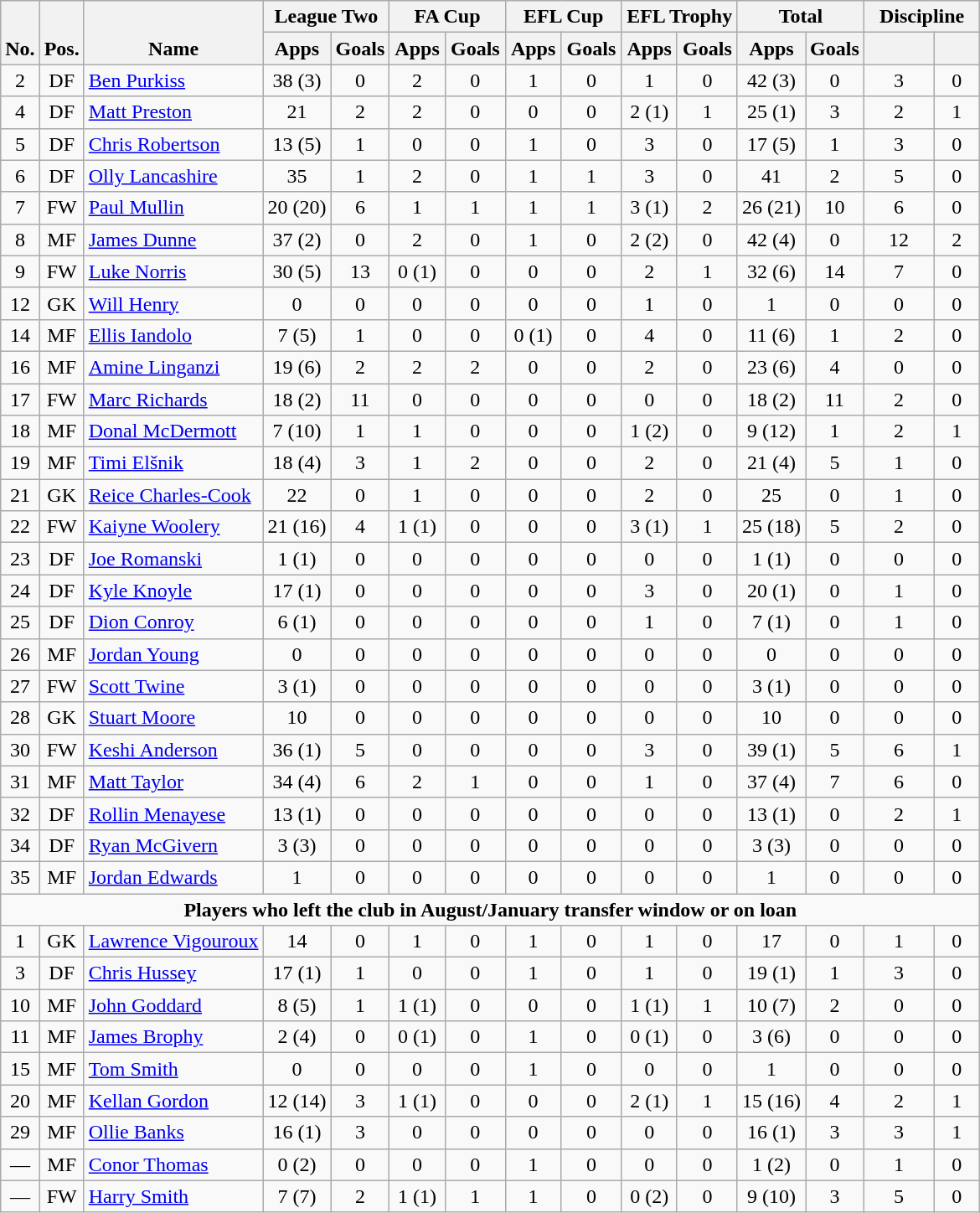<table class="wikitable" style="text-align:center">
<tr>
<th rowspan="2" style="vertical-align:bottom;">No.</th>
<th rowspan="2" style="vertical-align:bottom;">Pos.</th>
<th rowspan="2" style="vertical-align:bottom;">Name</th>
<th colspan="2" style="width:85px;">League Two</th>
<th colspan="2" style="width:85px;">FA Cup</th>
<th colspan="2" style="width:85px;">EFL Cup</th>
<th colspan="2" style="width:85px;">EFL Trophy</th>
<th colspan="2" style="width:85px;">Total</th>
<th colspan="2" style="width:85px;">Discipline</th>
</tr>
<tr>
<th>Apps</th>
<th>Goals</th>
<th>Apps</th>
<th>Goals</th>
<th>Apps</th>
<th>Goals</th>
<th>Apps</th>
<th>Goals</th>
<th>Apps</th>
<th>Goals</th>
<th></th>
<th></th>
</tr>
<tr>
<td>2</td>
<td>DF</td>
<td align="left"> <a href='#'>Ben Purkiss</a></td>
<td>38 (3)</td>
<td>0</td>
<td>2</td>
<td>0</td>
<td>1</td>
<td>0</td>
<td>1</td>
<td>0</td>
<td>42 (3)</td>
<td>0</td>
<td>3</td>
<td>0</td>
</tr>
<tr>
<td>4</td>
<td>DF</td>
<td align="left"> <a href='#'>Matt Preston</a></td>
<td>21</td>
<td>2</td>
<td>2</td>
<td>0</td>
<td>0</td>
<td>0</td>
<td>2 (1)</td>
<td>1</td>
<td>25 (1)</td>
<td>3</td>
<td>2</td>
<td>1</td>
</tr>
<tr>
<td>5</td>
<td>DF</td>
<td align="left"> <a href='#'>Chris Robertson</a></td>
<td>13 (5)</td>
<td>1</td>
<td>0</td>
<td>0</td>
<td>1</td>
<td>0</td>
<td>3</td>
<td>0</td>
<td>17 (5)</td>
<td>1</td>
<td>3</td>
<td>0</td>
</tr>
<tr>
<td>6</td>
<td>DF</td>
<td align="left"> <a href='#'>Olly Lancashire</a></td>
<td>35</td>
<td>1</td>
<td>2</td>
<td>0</td>
<td>1</td>
<td>1</td>
<td>3</td>
<td>0</td>
<td>41</td>
<td>2</td>
<td>5</td>
<td>0</td>
</tr>
<tr>
<td>7</td>
<td>FW</td>
<td align="left"> <a href='#'>Paul Mullin</a></td>
<td>20 (20)</td>
<td>6</td>
<td>1</td>
<td>1</td>
<td>1</td>
<td>1</td>
<td>3 (1)</td>
<td>2</td>
<td>26 (21)</td>
<td>10</td>
<td>6</td>
<td>0</td>
</tr>
<tr>
<td>8</td>
<td>MF</td>
<td align="left"> <a href='#'>James Dunne</a></td>
<td>37 (2)</td>
<td>0</td>
<td>2</td>
<td>0</td>
<td>1</td>
<td>0</td>
<td>2 (2)</td>
<td>0</td>
<td>42 (4)</td>
<td>0</td>
<td>12</td>
<td>2</td>
</tr>
<tr>
<td>9</td>
<td>FW</td>
<td align="left"> <a href='#'>Luke Norris</a></td>
<td>30 (5)</td>
<td>13</td>
<td>0 (1)</td>
<td>0</td>
<td>0</td>
<td>0</td>
<td>2</td>
<td>1</td>
<td>32 (6)</td>
<td>14</td>
<td>7</td>
<td>0</td>
</tr>
<tr>
<td>12</td>
<td>GK</td>
<td align="left"> <a href='#'>Will Henry</a></td>
<td>0</td>
<td>0</td>
<td>0</td>
<td>0</td>
<td>0</td>
<td>0</td>
<td>1</td>
<td>0</td>
<td>1</td>
<td>0</td>
<td>0</td>
<td>0</td>
</tr>
<tr>
<td>14</td>
<td>MF</td>
<td align="left"> <a href='#'>Ellis Iandolo</a></td>
<td>7 (5)</td>
<td>1</td>
<td>0</td>
<td>0</td>
<td>0 (1)</td>
<td>0</td>
<td>4</td>
<td>0</td>
<td>11 (6)</td>
<td>1</td>
<td>2</td>
<td>0</td>
</tr>
<tr>
<td>16</td>
<td>MF</td>
<td align="left"> <a href='#'>Amine Linganzi</a></td>
<td>19 (6)</td>
<td>2</td>
<td>2</td>
<td>2</td>
<td>0</td>
<td>0</td>
<td>2</td>
<td>0</td>
<td>23 (6)</td>
<td>4</td>
<td>0</td>
<td>0</td>
</tr>
<tr>
<td>17</td>
<td>FW</td>
<td align="left"> <a href='#'>Marc Richards</a></td>
<td>18 (2)</td>
<td>11</td>
<td>0</td>
<td>0</td>
<td>0</td>
<td>0</td>
<td>0</td>
<td>0</td>
<td>18 (2)</td>
<td>11</td>
<td>2</td>
<td>0</td>
</tr>
<tr>
<td>18</td>
<td>MF</td>
<td align="left"> <a href='#'>Donal McDermott</a></td>
<td>7 (10)</td>
<td>1</td>
<td>1</td>
<td>0</td>
<td>0</td>
<td>0</td>
<td>1 (2)</td>
<td>0</td>
<td>9 (12)</td>
<td>1</td>
<td>2</td>
<td>1</td>
</tr>
<tr>
<td>19</td>
<td>MF</td>
<td align="left"> <a href='#'>Timi Elšnik</a></td>
<td>18 (4)</td>
<td>3</td>
<td>1</td>
<td>2</td>
<td>0</td>
<td>0</td>
<td>2</td>
<td>0</td>
<td>21 (4)</td>
<td>5</td>
<td>1</td>
<td>0</td>
</tr>
<tr>
<td>21</td>
<td>GK</td>
<td align="left"> <a href='#'>Reice Charles-Cook</a></td>
<td>22</td>
<td>0</td>
<td>1</td>
<td>0</td>
<td>0</td>
<td>0</td>
<td>2</td>
<td>0</td>
<td>25</td>
<td>0</td>
<td>1</td>
<td>0</td>
</tr>
<tr>
<td>22</td>
<td>FW</td>
<td align="left"> <a href='#'>Kaiyne Woolery</a></td>
<td>21 (16)</td>
<td>4</td>
<td>1 (1)</td>
<td>0</td>
<td>0</td>
<td>0</td>
<td>3 (1)</td>
<td>1</td>
<td>25 (18)</td>
<td>5</td>
<td>2</td>
<td>0</td>
</tr>
<tr>
<td>23</td>
<td>DF</td>
<td align="left"> <a href='#'>Joe Romanski</a></td>
<td>1 (1)</td>
<td>0</td>
<td>0</td>
<td>0</td>
<td>0</td>
<td>0</td>
<td>0</td>
<td>0</td>
<td>1 (1)</td>
<td>0</td>
<td>0</td>
<td>0</td>
</tr>
<tr>
<td>24</td>
<td>DF</td>
<td align="left"> <a href='#'>Kyle Knoyle</a></td>
<td>17 (1)</td>
<td>0</td>
<td>0</td>
<td>0</td>
<td>0</td>
<td>0</td>
<td>3</td>
<td>0</td>
<td>20 (1)</td>
<td>0</td>
<td>1</td>
<td>0</td>
</tr>
<tr>
<td>25</td>
<td>DF</td>
<td align="left"> <a href='#'>Dion Conroy</a></td>
<td>6 (1)</td>
<td>0</td>
<td>0</td>
<td>0</td>
<td>0</td>
<td>0</td>
<td>1</td>
<td>0</td>
<td>7 (1)</td>
<td>0</td>
<td>1</td>
<td>0</td>
</tr>
<tr>
<td>26</td>
<td>MF</td>
<td align="left"> <a href='#'>Jordan Young</a></td>
<td>0</td>
<td>0</td>
<td>0</td>
<td>0</td>
<td>0</td>
<td>0</td>
<td>0</td>
<td>0</td>
<td>0</td>
<td>0</td>
<td>0</td>
<td>0</td>
</tr>
<tr>
<td>27</td>
<td>FW</td>
<td align="left"> <a href='#'>Scott Twine</a></td>
<td>3 (1)</td>
<td>0</td>
<td>0</td>
<td>0</td>
<td>0</td>
<td>0</td>
<td>0</td>
<td>0</td>
<td>3 (1)</td>
<td>0</td>
<td>0</td>
<td>0</td>
</tr>
<tr>
<td>28</td>
<td>GK</td>
<td align="left"> <a href='#'>Stuart Moore</a></td>
<td>10</td>
<td>0</td>
<td>0</td>
<td>0</td>
<td>0</td>
<td>0</td>
<td>0</td>
<td>0</td>
<td>10</td>
<td>0</td>
<td>0</td>
<td>0</td>
</tr>
<tr>
<td>30</td>
<td>FW</td>
<td align="left"> <a href='#'>Keshi Anderson</a></td>
<td>36 (1)</td>
<td>5</td>
<td>0</td>
<td>0</td>
<td>0</td>
<td>0</td>
<td>3</td>
<td>0</td>
<td>39 (1)</td>
<td>5</td>
<td>6</td>
<td>1</td>
</tr>
<tr>
<td>31</td>
<td>MF</td>
<td align="left"> <a href='#'>Matt Taylor</a></td>
<td>34 (4)</td>
<td>6</td>
<td>2</td>
<td>1</td>
<td>0</td>
<td>0</td>
<td>1</td>
<td>0</td>
<td>37 (4)</td>
<td>7</td>
<td>6</td>
<td>0</td>
</tr>
<tr>
<td>32</td>
<td>DF</td>
<td align="left"> <a href='#'>Rollin Menayese</a></td>
<td>13 (1)</td>
<td>0</td>
<td>0</td>
<td>0</td>
<td>0</td>
<td>0</td>
<td>0</td>
<td>0</td>
<td>13 (1)</td>
<td>0</td>
<td>2</td>
<td>1</td>
</tr>
<tr>
<td>34</td>
<td>DF</td>
<td align="left"> <a href='#'>Ryan McGivern</a></td>
<td>3 (3)</td>
<td>0</td>
<td>0</td>
<td>0</td>
<td>0</td>
<td>0</td>
<td>0</td>
<td>0</td>
<td>3 (3)</td>
<td>0</td>
<td>0</td>
<td>0</td>
</tr>
<tr>
<td>35</td>
<td>MF</td>
<td align="left"> <a href='#'>Jordan Edwards</a></td>
<td>1</td>
<td>0</td>
<td>0</td>
<td>0</td>
<td>0</td>
<td>0</td>
<td>0</td>
<td>0</td>
<td>1</td>
<td>0</td>
<td>0</td>
<td>0</td>
</tr>
<tr>
<td colspan="17"><strong>Players who left the club in August/January transfer window or on loan</strong></td>
</tr>
<tr>
<td>1</td>
<td>GK</td>
<td align="left"> <a href='#'>Lawrence Vigouroux</a></td>
<td>14</td>
<td>0</td>
<td>1</td>
<td>0</td>
<td>1</td>
<td>0</td>
<td>1</td>
<td>0</td>
<td>17</td>
<td>0</td>
<td>1</td>
<td>0</td>
</tr>
<tr>
<td>3</td>
<td>DF</td>
<td align="left"> <a href='#'>Chris Hussey</a></td>
<td>17 (1)</td>
<td>1</td>
<td>0</td>
<td>0</td>
<td>1</td>
<td>0</td>
<td>1</td>
<td>0</td>
<td>19 (1)</td>
<td>1</td>
<td>3</td>
<td>0</td>
</tr>
<tr>
<td>10</td>
<td>MF</td>
<td align="left"> <a href='#'>John Goddard</a></td>
<td>8 (5)</td>
<td>1</td>
<td>1 (1)</td>
<td>0</td>
<td>0</td>
<td>0</td>
<td>1 (1)</td>
<td>1</td>
<td>10 (7)</td>
<td>2</td>
<td>0</td>
<td>0</td>
</tr>
<tr>
<td>11</td>
<td>MF</td>
<td align="left"> <a href='#'>James Brophy</a></td>
<td>2 (4)</td>
<td>0</td>
<td>0 (1)</td>
<td>0</td>
<td>1</td>
<td>0</td>
<td>0 (1)</td>
<td>0</td>
<td>3 (6)</td>
<td>0</td>
<td>0</td>
<td>0</td>
</tr>
<tr>
<td>15</td>
<td>MF</td>
<td align="left"> <a href='#'>Tom Smith</a></td>
<td>0</td>
<td>0</td>
<td>0</td>
<td>0</td>
<td>1</td>
<td>0</td>
<td>0</td>
<td>0</td>
<td>1</td>
<td>0</td>
<td>0</td>
<td>0</td>
</tr>
<tr>
<td>20</td>
<td>MF</td>
<td align="left"> <a href='#'>Kellan Gordon</a></td>
<td>12 (14)</td>
<td>3</td>
<td>1 (1)</td>
<td>0</td>
<td>0</td>
<td>0</td>
<td>2 (1)</td>
<td>1</td>
<td>15 (16)</td>
<td>4</td>
<td>2</td>
<td>1</td>
</tr>
<tr>
<td>29</td>
<td>MF</td>
<td align="left"> <a href='#'>Ollie Banks</a></td>
<td>16 (1)</td>
<td>3</td>
<td>0</td>
<td>0</td>
<td>0</td>
<td>0</td>
<td>0</td>
<td>0</td>
<td>16 (1)</td>
<td>3</td>
<td>3</td>
<td>1</td>
</tr>
<tr>
<td>—</td>
<td>MF</td>
<td align="left"> <a href='#'>Conor Thomas</a></td>
<td>0 (2)</td>
<td>0</td>
<td>0</td>
<td>0</td>
<td>1</td>
<td>0</td>
<td>0</td>
<td>0</td>
<td>1 (2)</td>
<td>0</td>
<td>1</td>
<td>0</td>
</tr>
<tr>
<td>—</td>
<td>FW</td>
<td align="left"> <a href='#'>Harry Smith</a></td>
<td>7 (7)</td>
<td>2</td>
<td>1 (1)</td>
<td>1</td>
<td>1</td>
<td>0</td>
<td>0 (2)</td>
<td>0</td>
<td>9 (10)</td>
<td>3</td>
<td>5</td>
<td>0</td>
</tr>
</table>
